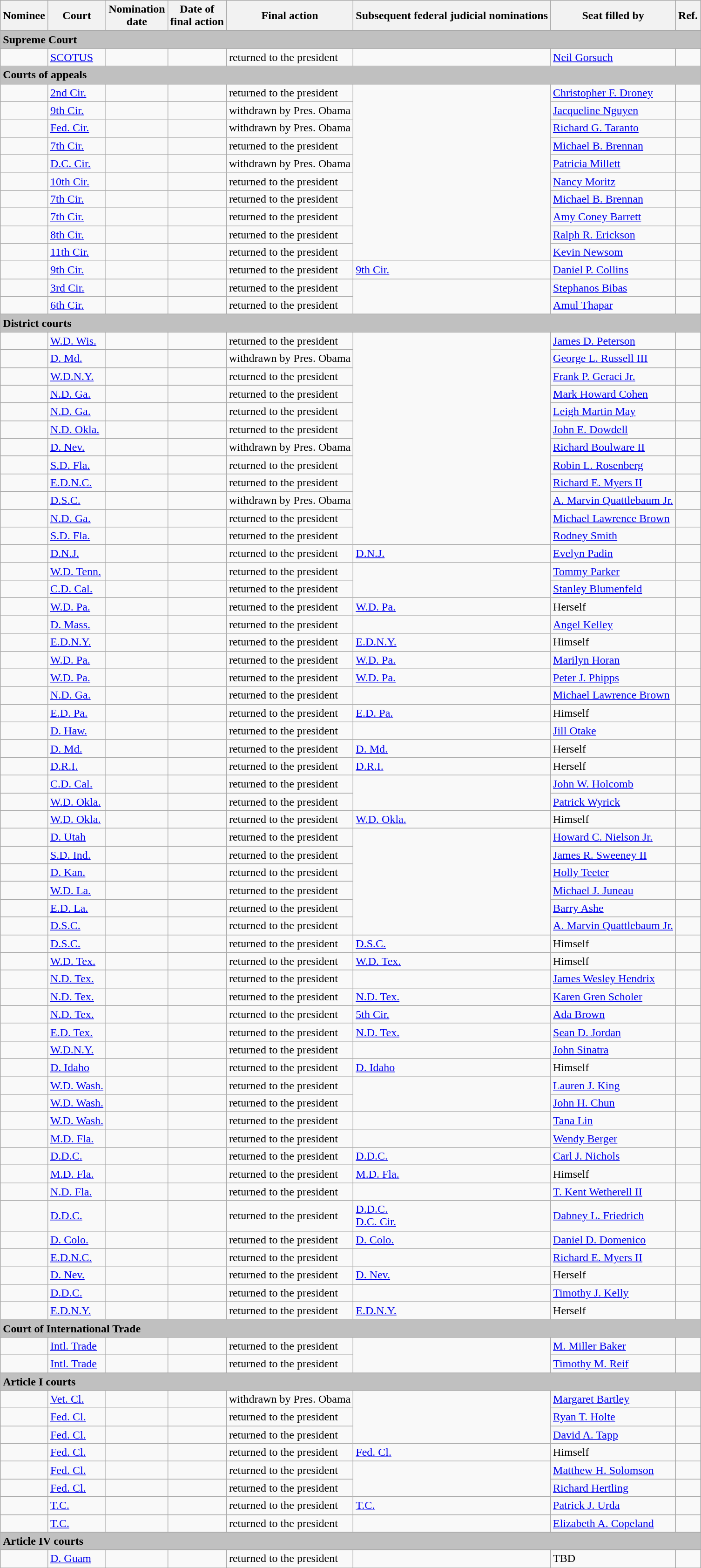<table class="sortable wikitable">
<tr>
<th>Nominee</th>
<th>Court</th>
<th>Nomination<br>date</th>
<th>Date of<br>final action</th>
<th>Final action</th>
<th>Subsequent federal judicial nominations</th>
<th>Seat filled by</th>
<th>Ref.</th>
</tr>
<tr>
<td colspan=8 bgcolor=#C0C0C0><strong>Supreme Court</strong></td>
</tr>
<tr>
<td></td>
<td><a href='#'>SCOTUS</a></td>
<td></td>
<td></td>
<td>returned to the president</td>
<td></td>
<td><a href='#'>Neil Gorsuch</a></td>
<td></td>
</tr>
<tr>
<td colspan=8 bgcolor=#C0C0C0><strong>Courts of appeals</strong></td>
</tr>
<tr>
<td></td>
<td><a href='#'>2nd Cir.</a></td>
<td></td>
<td></td>
<td>returned to the president</td>
<td rowspan=10></td>
<td><a href='#'>Christopher F. Droney</a></td>
<td></td>
</tr>
<tr>
<td></td>
<td><a href='#'>9th Cir.</a></td>
<td></td>
<td></td>
<td>withdrawn by Pres. Obama</td>
<td><a href='#'>Jacqueline Nguyen</a></td>
<td></td>
</tr>
<tr>
<td></td>
<td><a href='#'>Fed. Cir.</a></td>
<td></td>
<td></td>
<td>withdrawn by Pres. Obama</td>
<td><a href='#'>Richard G. Taranto</a></td>
<td></td>
</tr>
<tr>
<td></td>
<td><a href='#'>7th Cir.</a></td>
<td></td>
<td></td>
<td>returned to the president</td>
<td><a href='#'>Michael B. Brennan</a></td>
<td></td>
</tr>
<tr>
<td></td>
<td><a href='#'>D.C. Cir.</a></td>
<td></td>
<td></td>
<td>withdrawn by Pres. Obama</td>
<td><a href='#'>Patricia Millett</a></td>
<td></td>
</tr>
<tr>
<td></td>
<td><a href='#'>10th Cir.</a></td>
<td></td>
<td></td>
<td>returned to the president</td>
<td><a href='#'>Nancy Moritz</a></td>
<td></td>
</tr>
<tr>
<td></td>
<td><a href='#'>7th Cir.</a></td>
<td></td>
<td></td>
<td>returned to the president</td>
<td><a href='#'>Michael B. Brennan</a></td>
<td></td>
</tr>
<tr>
<td></td>
<td><a href='#'>7th Cir.</a></td>
<td></td>
<td></td>
<td>returned to the president</td>
<td><a href='#'>Amy Coney Barrett</a></td>
<td></td>
</tr>
<tr>
<td></td>
<td><a href='#'>8th Cir.</a></td>
<td></td>
<td></td>
<td>returned to the president</td>
<td><a href='#'>Ralph R. Erickson</a></td>
<td></td>
</tr>
<tr>
<td></td>
<td><a href='#'>11th Cir.</a></td>
<td></td>
<td></td>
<td>returned to the president</td>
<td><a href='#'>Kevin Newsom</a></td>
<td></td>
</tr>
<tr>
<td></td>
<td><a href='#'>9th Cir.</a></td>
<td></td>
<td></td>
<td>returned to the president</td>
<td><a href='#'>9th Cir.</a> </td>
<td><a href='#'>Daniel P. Collins</a></td>
<td></td>
</tr>
<tr>
<td></td>
<td><a href='#'>3rd Cir.</a></td>
<td></td>
<td></td>
<td>returned to the president</td>
<td rowspan=2></td>
<td><a href='#'>Stephanos Bibas</a></td>
<td></td>
</tr>
<tr>
<td></td>
<td><a href='#'>6th Cir.</a></td>
<td></td>
<td></td>
<td>returned to the president</td>
<td><a href='#'>Amul Thapar</a></td>
<td></td>
</tr>
<tr>
<td colspan=8 bgcolor=#C0C0C0><strong>District courts</strong></td>
</tr>
<tr>
<td></td>
<td><a href='#'>W.D. Wis.</a></td>
<td></td>
<td></td>
<td>returned to the president</td>
<td rowspan=12></td>
<td><a href='#'>James D. Peterson</a></td>
<td></td>
</tr>
<tr>
<td></td>
<td><a href='#'>D. Md.</a></td>
<td></td>
<td></td>
<td>withdrawn by Pres. Obama</td>
<td><a href='#'>George L. Russell III</a></td>
<td></td>
</tr>
<tr>
<td></td>
<td><a href='#'>W.D.N.Y.</a></td>
<td></td>
<td></td>
<td>returned to the president</td>
<td><a href='#'>Frank P. Geraci Jr.</a></td>
<td></td>
</tr>
<tr>
<td></td>
<td><a href='#'>N.D. Ga.</a></td>
<td></td>
<td></td>
<td>returned to the president</td>
<td><a href='#'>Mark Howard Cohen</a></td>
<td></td>
</tr>
<tr>
<td></td>
<td><a href='#'>N.D. Ga.</a></td>
<td></td>
<td></td>
<td>returned to the president</td>
<td><a href='#'>Leigh Martin May</a></td>
<td></td>
</tr>
<tr>
<td></td>
<td><a href='#'>N.D. Okla.</a></td>
<td></td>
<td></td>
<td>returned to the president</td>
<td><a href='#'>John E. Dowdell</a></td>
<td></td>
</tr>
<tr>
<td></td>
<td><a href='#'>D. Nev.</a></td>
<td></td>
<td></td>
<td>withdrawn by Pres. Obama</td>
<td><a href='#'>Richard Boulware II</a></td>
<td></td>
</tr>
<tr>
<td></td>
<td><a href='#'>S.D. Fla.</a></td>
<td></td>
<td></td>
<td>returned to the president</td>
<td><a href='#'>Robin L. Rosenberg</a></td>
<td></td>
</tr>
<tr>
<td></td>
<td><a href='#'>E.D.N.C.</a></td>
<td></td>
<td></td>
<td>returned to the president</td>
<td><a href='#'>Richard E. Myers II</a></td>
<td></td>
</tr>
<tr>
<td></td>
<td><a href='#'>D.S.C.</a></td>
<td></td>
<td></td>
<td>withdrawn by Pres. Obama</td>
<td><a href='#'>A. Marvin Quattlebaum Jr.</a></td>
<td></td>
</tr>
<tr>
<td></td>
<td><a href='#'>N.D. Ga.</a></td>
<td></td>
<td></td>
<td>returned to the president</td>
<td><a href='#'>Michael Lawrence Brown</a></td>
<td></td>
</tr>
<tr>
<td></td>
<td><a href='#'>S.D. Fla.</a></td>
<td></td>
<td></td>
<td>returned to the president</td>
<td><a href='#'>Rodney Smith</a></td>
<td></td>
</tr>
<tr>
<td></td>
<td><a href='#'>D.N.J.</a></td>
<td></td>
<td></td>
<td>returned to the president</td>
<td><a href='#'>D.N.J.</a> </td>
<td><a href='#'>Evelyn Padin</a></td>
<td></td>
</tr>
<tr>
<td></td>
<td><a href='#'>W.D. Tenn.</a></td>
<td></td>
<td></td>
<td>returned to the president</td>
<td rowspan=2></td>
<td><a href='#'>Tommy Parker</a></td>
<td></td>
</tr>
<tr>
<td></td>
<td><a href='#'>C.D. Cal.</a></td>
<td></td>
<td></td>
<td>returned to the president</td>
<td><a href='#'>Stanley Blumenfeld</a></td>
<td></td>
</tr>
<tr>
<td></td>
<td><a href='#'>W.D. Pa.</a></td>
<td></td>
<td></td>
<td>returned to the president</td>
<td><a href='#'>W.D. Pa.</a> </td>
<td>Herself</td>
<td></td>
</tr>
<tr>
<td></td>
<td><a href='#'>D. Mass.</a></td>
<td></td>
<td></td>
<td>returned to the president</td>
<td></td>
<td><a href='#'>Angel Kelley</a></td>
<td></td>
</tr>
<tr>
<td></td>
<td><a href='#'>E.D.N.Y.</a></td>
<td></td>
<td></td>
<td>returned to the president</td>
<td><a href='#'>E.D.N.Y.</a> </td>
<td>Himself</td>
<td></td>
</tr>
<tr>
<td></td>
<td><a href='#'>W.D. Pa.</a></td>
<td></td>
<td></td>
<td>returned to the president</td>
<td><a href='#'>W.D. Pa.</a> </td>
<td><a href='#'>Marilyn Horan</a></td>
<td></td>
</tr>
<tr>
<td></td>
<td><a href='#'>W.D. Pa.</a></td>
<td></td>
<td></td>
<td>returned to the president</td>
<td><a href='#'>W.D. Pa.</a> </td>
<td><a href='#'>Peter J. Phipps</a></td>
<td></td>
</tr>
<tr>
<td></td>
<td><a href='#'>N.D. Ga.</a></td>
<td></td>
<td></td>
<td>returned to the president</td>
<td></td>
<td><a href='#'>Michael Lawrence Brown</a></td>
<td></td>
</tr>
<tr>
<td></td>
<td><a href='#'>E.D. Pa.</a></td>
<td></td>
<td></td>
<td>returned to the president</td>
<td><a href='#'>E.D. Pa.</a> </td>
<td>Himself</td>
<td></td>
</tr>
<tr>
<td></td>
<td><a href='#'>D. Haw.</a></td>
<td></td>
<td></td>
<td>returned to the president</td>
<td></td>
<td><a href='#'>Jill Otake</a></td>
<td></td>
</tr>
<tr>
<td></td>
<td><a href='#'>D. Md.</a></td>
<td></td>
<td></td>
<td>returned to the president</td>
<td><a href='#'>D. Md.</a> </td>
<td>Herself</td>
<td></td>
</tr>
<tr>
<td></td>
<td><a href='#'>D.R.I.</a></td>
<td></td>
<td></td>
<td>returned to the president</td>
<td><a href='#'>D.R.I.</a> </td>
<td>Herself</td>
<td></td>
</tr>
<tr>
<td></td>
<td><a href='#'>C.D. Cal.</a></td>
<td></td>
<td></td>
<td>returned to the president</td>
<td rowspan=2></td>
<td><a href='#'>John W. Holcomb</a></td>
<td></td>
</tr>
<tr>
<td></td>
<td><a href='#'>W.D. Okla.</a></td>
<td></td>
<td></td>
<td>returned to the president</td>
<td><a href='#'>Patrick Wyrick</a></td>
<td></td>
</tr>
<tr>
<td></td>
<td><a href='#'>W.D. Okla.</a></td>
<td></td>
<td></td>
<td>returned to the president</td>
<td><a href='#'>W.D. Okla.</a> </td>
<td>Himself</td>
<td></td>
</tr>
<tr>
<td></td>
<td><a href='#'>D. Utah</a></td>
<td></td>
<td></td>
<td>returned to the president</td>
<td rowspan=6></td>
<td><a href='#'>Howard C. Nielson Jr.</a></td>
<td></td>
</tr>
<tr>
<td></td>
<td><a href='#'>S.D. Ind.</a></td>
<td></td>
<td></td>
<td>returned to the president</td>
<td><a href='#'>James R. Sweeney II</a></td>
<td></td>
</tr>
<tr>
<td></td>
<td><a href='#'>D. Kan.</a></td>
<td></td>
<td></td>
<td>returned to the president</td>
<td><a href='#'>Holly Teeter</a></td>
<td></td>
</tr>
<tr>
<td></td>
<td><a href='#'>W.D. La.</a></td>
<td></td>
<td></td>
<td>returned to the president</td>
<td><a href='#'>Michael J. Juneau</a></td>
<td></td>
</tr>
<tr>
<td></td>
<td><a href='#'>E.D. La.</a></td>
<td></td>
<td></td>
<td>returned to the president</td>
<td><a href='#'>Barry Ashe</a></td>
<td></td>
</tr>
<tr>
<td></td>
<td><a href='#'>D.S.C.</a></td>
<td></td>
<td></td>
<td>returned to the president</td>
<td><a href='#'>A. Marvin Quattlebaum Jr.</a></td>
<td></td>
</tr>
<tr>
<td></td>
<td><a href='#'>D.S.C.</a></td>
<td></td>
<td></td>
<td>returned to the president</td>
<td><a href='#'>D.S.C.</a> </td>
<td>Himself</td>
<td></td>
</tr>
<tr>
<td></td>
<td><a href='#'>W.D. Tex.</a></td>
<td></td>
<td></td>
<td>returned to the president</td>
<td><a href='#'>W.D. Tex.</a> </td>
<td>Himself</td>
<td></td>
</tr>
<tr>
<td></td>
<td><a href='#'>N.D. Tex.</a></td>
<td></td>
<td></td>
<td>returned to the president</td>
<td></td>
<td><a href='#'>James Wesley Hendrix</a></td>
<td></td>
</tr>
<tr>
<td></td>
<td><a href='#'>N.D. Tex.</a></td>
<td></td>
<td></td>
<td>returned to the president</td>
<td><a href='#'>N.D. Tex.</a> </td>
<td><a href='#'>Karen Gren Scholer</a></td>
<td></td>
</tr>
<tr>
<td></td>
<td><a href='#'>N.D. Tex.</a></td>
<td></td>
<td></td>
<td>returned to the president</td>
<td><a href='#'>5th Cir.</a> </td>
<td><a href='#'>Ada Brown</a></td>
<td></td>
</tr>
<tr>
<td></td>
<td><a href='#'>E.D. Tex.</a></td>
<td></td>
<td></td>
<td>returned to the president</td>
<td><a href='#'>N.D. Tex.</a> </td>
<td><a href='#'>Sean D. Jordan</a></td>
<td></td>
</tr>
<tr>
<td></td>
<td><a href='#'>W.D.N.Y.</a></td>
<td></td>
<td></td>
<td>returned to the president</td>
<td></td>
<td><a href='#'>John Sinatra</a></td>
<td></td>
</tr>
<tr>
<td></td>
<td><a href='#'>D. Idaho</a></td>
<td></td>
<td></td>
<td>returned to the president</td>
<td><a href='#'>D. Idaho</a> </td>
<td>Himself</td>
<td></td>
</tr>
<tr>
<td></td>
<td><a href='#'>W.D. Wash.</a></td>
<td></td>
<td></td>
<td>returned to the president</td>
<td rowspan=2></td>
<td><a href='#'>Lauren J. King</a></td>
<td></td>
</tr>
<tr>
<td></td>
<td><a href='#'>W.D. Wash.</a></td>
<td></td>
<td></td>
<td>returned to the president</td>
<td><a href='#'>John H. Chun</a></td>
<td></td>
</tr>
<tr>
<td></td>
<td><a href='#'>W.D. Wash.</a></td>
<td></td>
<td></td>
<td>returned to the president</td>
<td></td>
<td><a href='#'>Tana Lin</a></td>
<td></td>
</tr>
<tr>
<td></td>
<td><a href='#'>M.D. Fla.</a></td>
<td></td>
<td></td>
<td>returned to the president</td>
<td></td>
<td><a href='#'>Wendy Berger</a></td>
<td></td>
</tr>
<tr>
<td></td>
<td><a href='#'>D.D.C.</a></td>
<td></td>
<td></td>
<td>returned to the president</td>
<td><a href='#'>D.D.C.</a> </td>
<td><a href='#'>Carl J. Nichols</a></td>
<td></td>
</tr>
<tr>
<td></td>
<td><a href='#'>M.D. Fla.</a></td>
<td></td>
<td></td>
<td>returned to the president</td>
<td><a href='#'>M.D. Fla.</a> </td>
<td>Himself</td>
<td></td>
</tr>
<tr>
<td></td>
<td><a href='#'>N.D. Fla.</a></td>
<td></td>
<td></td>
<td>returned to the president</td>
<td></td>
<td><a href='#'>T. Kent Wetherell II</a></td>
<td></td>
</tr>
<tr>
<td></td>
<td><a href='#'>D.D.C.</a></td>
<td></td>
<td></td>
<td>returned to the president</td>
<td><a href='#'>D.D.C.</a> <br><a href='#'>D.C. Cir.</a> </td>
<td><a href='#'>Dabney L. Friedrich</a></td>
<td></td>
</tr>
<tr>
<td></td>
<td><a href='#'>D. Colo.</a></td>
<td></td>
<td></td>
<td>returned to the president</td>
<td><a href='#'>D. Colo.</a> </td>
<td><a href='#'>Daniel D. Domenico</a></td>
<td></td>
</tr>
<tr>
<td></td>
<td><a href='#'>E.D.N.C.</a></td>
<td></td>
<td></td>
<td>returned to the president</td>
<td></td>
<td><a href='#'>Richard E. Myers II</a></td>
<td></td>
</tr>
<tr>
<td></td>
<td><a href='#'>D. Nev.</a></td>
<td></td>
<td></td>
<td>returned to the president</td>
<td><a href='#'>D. Nev.</a> </td>
<td>Herself</td>
<td></td>
</tr>
<tr>
<td></td>
<td><a href='#'>D.D.C.</a></td>
<td></td>
<td></td>
<td>returned to the president</td>
<td></td>
<td><a href='#'>Timothy J. Kelly</a></td>
<td></td>
</tr>
<tr>
<td></td>
<td><a href='#'>E.D.N.Y.</a></td>
<td></td>
<td></td>
<td>returned to the president</td>
<td><a href='#'>E.D.N.Y.</a> </td>
<td>Herself</td>
<td></td>
</tr>
<tr>
<td colspan=8 bgcolor=#C0C0C0><strong>Court of International Trade</strong></td>
</tr>
<tr>
<td></td>
<td><a href='#'>Intl. Trade</a></td>
<td></td>
<td></td>
<td>returned to the president</td>
<td rowspan=2></td>
<td><a href='#'>M. Miller Baker</a></td>
<td></td>
</tr>
<tr>
<td></td>
<td><a href='#'>Intl. Trade</a></td>
<td></td>
<td></td>
<td>returned to the president</td>
<td><a href='#'>Timothy M. Reif</a></td>
<td></td>
</tr>
<tr>
<td colspan=8 bgcolor=#C0C0C0><strong>Article I courts</strong></td>
</tr>
<tr>
<td></td>
<td><a href='#'>Vet. Cl.</a></td>
<td></td>
<td></td>
<td>withdrawn by Pres. Obama</td>
<td rowspan=3></td>
<td><a href='#'>Margaret Bartley</a></td>
<td></td>
</tr>
<tr>
<td></td>
<td><a href='#'>Fed. Cl.</a></td>
<td></td>
<td></td>
<td>returned to the president</td>
<td><a href='#'>Ryan T. Holte</a></td>
<td></td>
</tr>
<tr>
<td></td>
<td><a href='#'>Fed. Cl.</a></td>
<td></td>
<td></td>
<td>returned to the president</td>
<td><a href='#'>David A. Tapp</a></td>
<td></td>
</tr>
<tr>
<td></td>
<td><a href='#'>Fed. Cl.</a></td>
<td></td>
<td></td>
<td>returned to the president</td>
<td><a href='#'>Fed. Cl.</a> </td>
<td>Himself</td>
<td></td>
</tr>
<tr>
<td></td>
<td><a href='#'>Fed. Cl.</a></td>
<td></td>
<td></td>
<td>returned to the president</td>
<td rowspan=2></td>
<td><a href='#'>Matthew H. Solomson</a></td>
<td></td>
</tr>
<tr>
<td></td>
<td><a href='#'>Fed. Cl.</a></td>
<td></td>
<td></td>
<td>returned to the president</td>
<td><a href='#'>Richard Hertling</a></td>
<td></td>
</tr>
<tr>
<td></td>
<td><a href='#'>T.C.</a></td>
<td></td>
<td></td>
<td>returned to the president</td>
<td><a href='#'>T.C.</a> </td>
<td><a href='#'>Patrick J. Urda</a></td>
<td></td>
</tr>
<tr>
<td></td>
<td><a href='#'>T.C.</a></td>
<td></td>
<td></td>
<td>returned to the president</td>
<td></td>
<td><a href='#'>Elizabeth A. Copeland</a></td>
<td></td>
</tr>
<tr>
<td colspan=8 bgcolor=#C0C0C0><strong>Article IV courts</strong></td>
</tr>
<tr>
<td></td>
<td><a href='#'>D. Guam</a></td>
<td></td>
<td></td>
<td>returned to the president</td>
<td></td>
<td>TBD</td>
<td></td>
</tr>
</table>
